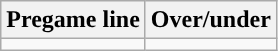<table class="wikitable">
<tr align="center">
<th>Pregame line</th>
<th>Over/under</th>
</tr>
<tr align="center">
<td></td>
<td></td>
</tr>
</table>
